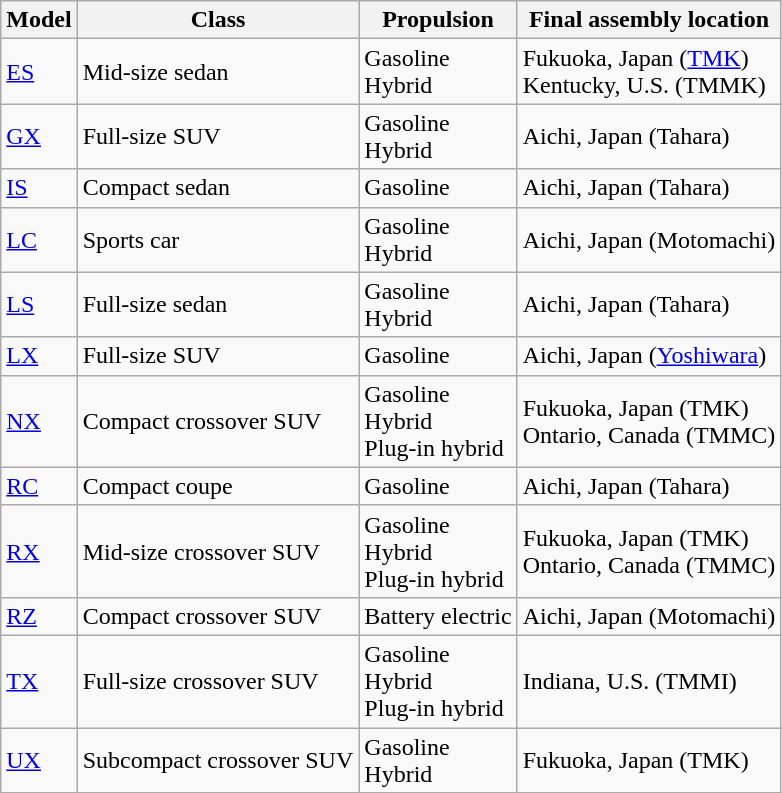<table class="wikitable">
<tr>
<th>Model</th>
<th>Class</th>
<th>Propulsion</th>
<th>Final assembly location</th>
</tr>
<tr>
<td><a href='#'>ES</a></td>
<td>Mid-size sedan</td>
<td>Gasoline<br>Hybrid</td>
<td>Fukuoka, Japan (<a href='#'>TMK</a>)<br>Kentucky, U.S. (TMMK)</td>
</tr>
<tr>
<td><a href='#'>GX</a></td>
<td>Full-size SUV</td>
<td>Gasoline<br>Hybrid</td>
<td>Aichi, Japan (Tahara)</td>
</tr>
<tr>
<td><a href='#'>IS</a></td>
<td>Compact sedan</td>
<td>Gasoline</td>
<td>Aichi, Japan (Tahara)</td>
</tr>
<tr>
<td><a href='#'>LC</a></td>
<td>Sports car</td>
<td>Gasoline<br>Hybrid</td>
<td>Aichi, Japan (Motomachi)</td>
</tr>
<tr>
<td><a href='#'>LS</a></td>
<td>Full-size sedan</td>
<td>Gasoline<br>Hybrid</td>
<td>Aichi, Japan (Tahara)</td>
</tr>
<tr>
<td><a href='#'>LX</a></td>
<td>Full-size SUV</td>
<td>Gasoline</td>
<td>Aichi, Japan (<a href='#'>Yoshiwara</a>)</td>
</tr>
<tr>
<td><a href='#'>NX</a></td>
<td>Compact crossover SUV</td>
<td>Gasoline<br>Hybrid<br>Plug-in hybrid</td>
<td>Fukuoka, Japan (TMK)<br>Ontario, Canada (TMMC)</td>
</tr>
<tr>
<td><a href='#'>RC</a></td>
<td>Compact coupe</td>
<td>Gasoline</td>
<td>Aichi, Japan (Tahara)</td>
</tr>
<tr>
<td><a href='#'>RX</a></td>
<td>Mid-size crossover SUV</td>
<td>Gasoline<br>Hybrid<br>Plug-in hybrid</td>
<td>Fukuoka, Japan (TMK)<br>Ontario, Canada (TMMC)</td>
</tr>
<tr>
<td><a href='#'>RZ</a></td>
<td>Compact crossover SUV</td>
<td>Battery electric</td>
<td>Aichi, Japan (Motomachi)</td>
</tr>
<tr>
<td><a href='#'>TX</a></td>
<td>Full-size crossover SUV</td>
<td>Gasoline<br>Hybrid<br>Plug-in hybrid</td>
<td>Indiana, U.S. (TMMI)</td>
</tr>
<tr>
<td><a href='#'>UX</a></td>
<td>Subcompact crossover SUV</td>
<td>Gasoline<br>Hybrid</td>
<td>Fukuoka, Japan (TMK)</td>
</tr>
</table>
